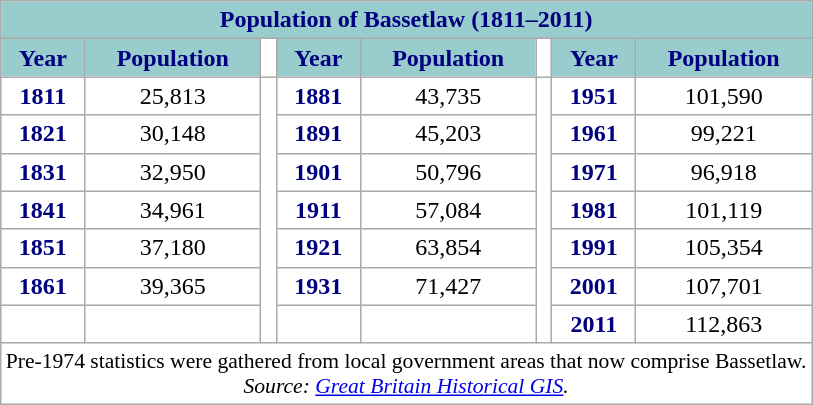<table class="wikitable" style="text-align:center">
<tr>
<th colspan="8" style="background:#9cc; color:navy;"><strong>Population of Bassetlaw (1811–2011)</strong></th>
</tr>
<tr>
<th style="background:#9cc; color:navy;">Year</th>
<th style="background:#9cc; color:navy;">Population</th>
<th style="background:#fff; color:#fff;"></th>
<th style="background:#9cc; color:navy;">Year</th>
<th style="background:#9cc; color:navy;">Population</th>
<th style="background:#fff; color:#fff;"></th>
<th style="background:#9cc; color:navy;">Year</th>
<th style="background:#9cc; color:navy;">Population</th>
</tr>
<tr>
<th style="background:#fff; color:navy;">1811</th>
<td style="background:#fff; color:#black;">25,813</td>
<td style="background:#fff; color:#fff;" rowspan="7"></td>
<th style="background:#fff; color:navy;">1881</th>
<td style="background:#fff; color:#black;">43,735</td>
<td style="background:#fff; color:#fff;" rowspan="7"></td>
<th style="background:#fff; color:navy;">1951</th>
<td style="background:#fff; color:#black;">101,590</td>
</tr>
<tr>
<th style="background:#fff; color:navy;">1821</th>
<td style="background:#fff; color:#black;">30,148</td>
<th style="background:#fff; color:navy;">1891</th>
<td style="background:#fff; color:#black;">45,203</td>
<th style="background:#fff; color:navy;">1961</th>
<td style="background:#fff; color:#black;">99,221</td>
</tr>
<tr>
<th style="background:#fff; color:navy;">1831</th>
<td style="background:#fff; color:#black;">32,950</td>
<th style="background:#fff; color:navy;">1901</th>
<td style="background:#fff; color:#black;">50,796</td>
<th style="background:#fff; color:navy;">1971</th>
<td style="background:#fff; color:#black;">96,918</td>
</tr>
<tr>
<th style="background:#fff; color:navy;">1841</th>
<td style="background:#fff; color:#black;">34,961</td>
<th style="background:#fff; color:navy;">1911</th>
<td style="background:#fff; color:#black;">57,084</td>
<th style="background:#fff; color:navy;">1981</th>
<td style="background:#fff; color:#black;">101,119</td>
</tr>
<tr>
<th style="background:#fff; color:navy;">1851</th>
<td style="background:#fff; color:#black;">37,180</td>
<th style="background:#fff; color:navy;">1921</th>
<td style="background:#fff; color:#black;">63,854</td>
<th style="background:#fff; color:navy;">1991</th>
<td style="background:#fff; color:#black;">105,354</td>
</tr>
<tr>
<th style="background:#fff; color:navy;">1861</th>
<td style="background:#fff; color:#black;">39,365</td>
<th style="background:#fff; color:navy;">1931</th>
<td style="background:#fff; color:#black;">71,427</td>
<th style="background:#fff; color:navy;">2001</th>
<td style="background:#fff; color:#black;">107,701</td>
</tr>
<tr>
<th style="background:#fff; color:navy;"></th>
<td style="background:#fff; color:#black;"></td>
<th style="background:#fff; color:navy;"></th>
<td style="background:#fff; color:#black;"></td>
<th style="background:#fff; color:navy;">2011</th>
<td style="background:#fff; color:#black;">112,863</td>
</tr>
<tr>
<td colspan="8" style="background:#fff; font-size:90%;">Pre-1974 statistics were gathered from local government areas that now comprise Bassetlaw.<br><em>Source: <a href='#'>Great Britain Historical GIS</a>.</em></td>
</tr>
</table>
